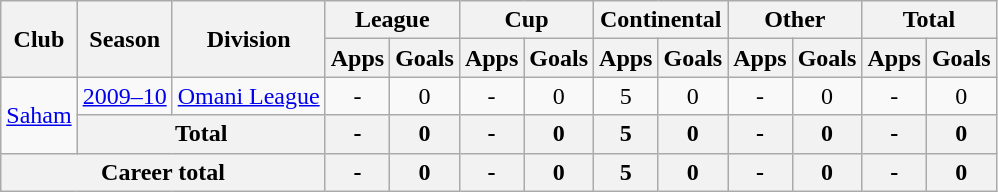<table class="wikitable" style="text-align: center;">
<tr>
<th rowspan="2">Club</th>
<th rowspan="2">Season</th>
<th rowspan="2">Division</th>
<th colspan="2">League</th>
<th colspan="2">Cup</th>
<th colspan="2">Continental</th>
<th colspan="2">Other</th>
<th colspan="2">Total</th>
</tr>
<tr>
<th>Apps</th>
<th>Goals</th>
<th>Apps</th>
<th>Goals</th>
<th>Apps</th>
<th>Goals</th>
<th>Apps</th>
<th>Goals</th>
<th>Apps</th>
<th>Goals</th>
</tr>
<tr>
<td rowspan="2"><a href='#'>Saham</a></td>
<td><a href='#'>2009–10</a></td>
<td rowspan="1"><a href='#'>Omani League</a></td>
<td>-</td>
<td>0</td>
<td>-</td>
<td>0</td>
<td>5</td>
<td>0</td>
<td>-</td>
<td>0</td>
<td>-</td>
<td>0</td>
</tr>
<tr>
<th colspan="2">Total</th>
<th>-</th>
<th>0</th>
<th>-</th>
<th>0</th>
<th>5</th>
<th>0</th>
<th>-</th>
<th>0</th>
<th>-</th>
<th>0</th>
</tr>
<tr>
<th colspan="3">Career total</th>
<th>-</th>
<th>0</th>
<th>-</th>
<th>0</th>
<th>5</th>
<th>0</th>
<th>-</th>
<th>0</th>
<th>-</th>
<th>0</th>
</tr>
</table>
